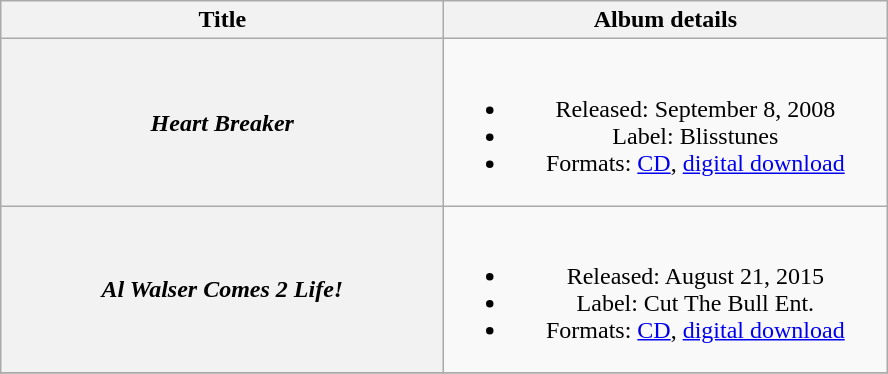<table class="wikitable plainrowheaders" style="text-align:center;">
<tr>
<th scope="col" style="width:18em;">Title</th>
<th scope="col" style="width:18em;">Album details</th>
</tr>
<tr>
<th scope="row"><em>Heart Breaker</em></th>
<td><br><ul><li>Released: September 8, 2008</li><li>Label: Blisstunes</li><li>Formats: <a href='#'>CD</a>, <a href='#'>digital download</a></li></ul></td>
</tr>
<tr>
<th scope="row"><em>Al Walser Comes 2 Life!</em></th>
<td><br><ul><li>Released: August 21, 2015</li><li>Label: Cut The Bull Ent.</li><li>Formats: <a href='#'>CD</a>, <a href='#'>digital download</a></li></ul></td>
</tr>
<tr>
</tr>
</table>
